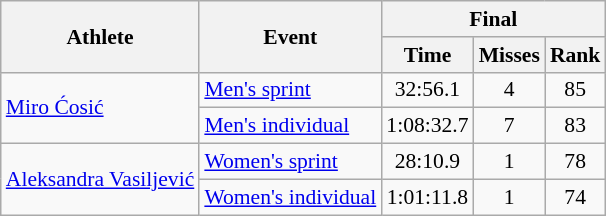<table class="wikitable" style="font-size:90%">
<tr>
<th rowspan="2">Athlete</th>
<th rowspan="2">Event</th>
<th colspan="3">Final</th>
</tr>
<tr>
<th>Time</th>
<th>Misses</th>
<th>Rank</th>
</tr>
<tr>
<td rowspan=2><a href='#'>Miro Ćosić</a></td>
<td><a href='#'>Men's sprint</a></td>
<td align="center">32:56.1</td>
<td align="center">4</td>
<td align="center">85</td>
</tr>
<tr>
<td><a href='#'>Men's individual</a></td>
<td align="center">1:08:32.7</td>
<td align="center">7</td>
<td align="center">83</td>
</tr>
<tr>
<td rowspan=2><a href='#'>Aleksandra Vasiljević</a></td>
<td><a href='#'>Women's sprint</a></td>
<td align="center">28:10.9</td>
<td align="center">1</td>
<td align="center">78</td>
</tr>
<tr>
<td><a href='#'>Women's individual</a></td>
<td align="center">1:01:11.8</td>
<td align="center">1</td>
<td align="center">74</td>
</tr>
</table>
